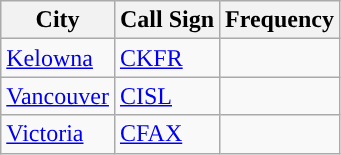<table class="wikitable">
<tr>
<th scope="col">City</th>
<th scope="col">Call Sign</th>
<th scope="col">Frequency</th>
</tr>
<tr>
<td><a href='#'>Kelowna</a></td>
<td><a href='#'>CKFR</a></td>
<td></td>
</tr>
<tr>
<td><a href='#'>Vancouver</a></td>
<td><a href='#'>CISL</a></td>
<td></td>
</tr>
<tr>
<td><a href='#'>Victoria</a></td>
<td><a href='#'>CFAX</a></td>
<td></td>
</tr>
</table>
